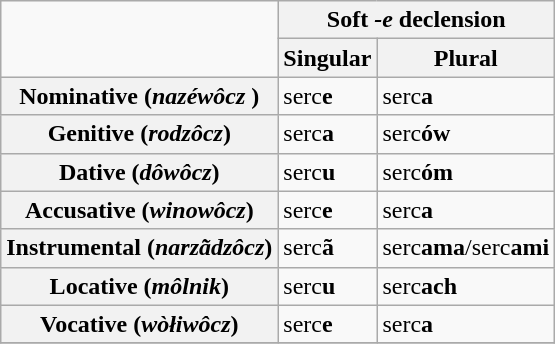<table class="wikitable">
<tr>
<td rowspan="2"></td>
<th colspan="2">Soft <em>-e</em> declension</th>
</tr>
<tr>
<th>Singular</th>
<th>Plural</th>
</tr>
<tr>
<th>Nominative (<em>nazéwôcz </em>)</th>
<td>serc<strong>e</strong></td>
<td>serc<strong>a</strong></td>
</tr>
<tr>
<th>Genitive (<em>rodzôcz</em>)</th>
<td>serc<strong>a</strong></td>
<td>serc<strong>ów</strong></td>
</tr>
<tr>
<th>Dative (<em>dôwôcz</em>)</th>
<td>serc<strong>u</strong></td>
<td>serc<strong>óm</strong></td>
</tr>
<tr>
<th>Accusative (<em>winowôcz</em>)</th>
<td>serc<strong>e</strong></td>
<td>serc<strong>a</strong></td>
</tr>
<tr>
<th>Instrumental (<em>narzãdzôcz</em>)</th>
<td>serc<strong>ã</strong></td>
<td>serc<strong>ama</strong>/serc<strong>ami</strong></td>
</tr>
<tr>
<th>Locative (<em>môlnik</em>)</th>
<td>serc<strong>u</strong></td>
<td>serc<strong>ach</strong></td>
</tr>
<tr>
<th>Vocative (<em>wòłiwôcz</em>)</th>
<td>serc<strong>e</strong></td>
<td>serc<strong>a</strong></td>
</tr>
<tr>
</tr>
</table>
